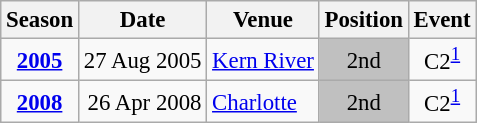<table class="wikitable" style="text-align:center; font-size:95%;">
<tr>
<th>Season</th>
<th>Date</th>
<th>Venue</th>
<th>Position</th>
<th>Event</th>
</tr>
<tr>
<td><strong><a href='#'>2005</a></strong></td>
<td align=right>27 Aug 2005</td>
<td align=left><a href='#'>Kern River</a></td>
<td bgcolor=silver>2nd</td>
<td>C2<sup><a href='#'>1</a></sup></td>
</tr>
<tr>
<td><strong><a href='#'>2008</a></strong></td>
<td align=right>26 Apr 2008</td>
<td align=left><a href='#'>Charlotte</a></td>
<td bgcolor=silver>2nd</td>
<td>C2<sup><a href='#'>1</a></sup></td>
</tr>
</table>
